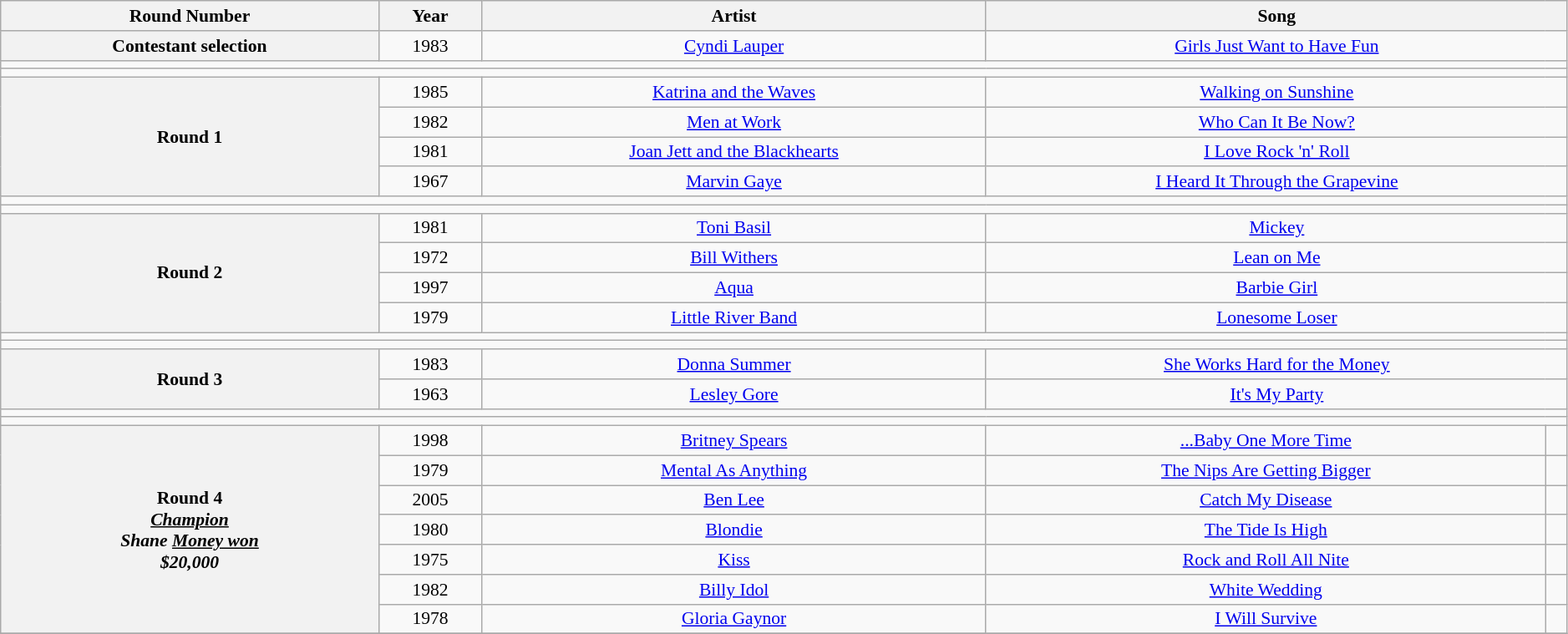<table class="wikitable" style="text-align: center; font-size:90%" width="99%">
<tr>
<th>Round Number</th>
<th>Year</th>
<th>Artist</th>
<th colspan="2">Song</th>
</tr>
<tr>
<th rowspan="1">Contestant selection</th>
<td>1983</td>
<td><a href='#'>Cyndi Lauper</a></td>
<td colspan="2"><a href='#'>Girls Just Want to Have Fun</a></td>
</tr>
<tr>
<td colspan=11></td>
</tr>
<tr>
<td colspan=11></td>
</tr>
<tr>
<th rowspan="4">Round 1</th>
<td>1985</td>
<td><a href='#'>Katrina and the Waves</a></td>
<td colspan="2"><a href='#'>Walking on Sunshine</a></td>
</tr>
<tr>
<td>1982</td>
<td><a href='#'>Men at Work</a></td>
<td colspan="2"><a href='#'>Who Can It Be Now?</a></td>
</tr>
<tr>
<td>1981</td>
<td><a href='#'>Joan Jett and the Blackhearts</a></td>
<td colspan="2"><a href='#'>I Love Rock 'n' Roll</a></td>
</tr>
<tr>
<td>1967</td>
<td><a href='#'>Marvin Gaye</a></td>
<td colspan="2"><a href='#'>I Heard It Through the Grapevine</a></td>
</tr>
<tr>
<td colspan=11></td>
</tr>
<tr>
<td colspan=11></td>
</tr>
<tr>
<th rowspan="4">Round 2</th>
<td>1981</td>
<td><a href='#'>Toni Basil</a></td>
<td colspan="2"><a href='#'>Mickey</a></td>
</tr>
<tr>
<td>1972</td>
<td><a href='#'>Bill Withers</a></td>
<td colspan="2"><a href='#'>Lean on Me</a></td>
</tr>
<tr>
<td>1997</td>
<td><a href='#'>Aqua</a></td>
<td colspan="2"><a href='#'>Barbie Girl</a></td>
</tr>
<tr>
<td>1979</td>
<td><a href='#'>Little River Band</a></td>
<td colspan="2"><a href='#'>Lonesome Loser</a></td>
</tr>
<tr>
<td colspan=11></td>
</tr>
<tr>
<td colspan=11></td>
</tr>
<tr>
<th rowspan="2">Round 3</th>
<td>1983</td>
<td><a href='#'>Donna Summer</a></td>
<td colspan="2"><a href='#'>She Works Hard for the Money</a></td>
</tr>
<tr>
<td>1963</td>
<td><a href='#'>Lesley Gore</a></td>
<td colspan="2"><a href='#'>It's My Party</a></td>
</tr>
<tr>
<td colspan=11></td>
</tr>
<tr>
<td colspan=11></td>
</tr>
<tr>
<th rowspan="7">Round 4<br><em><u>Champion</u><br>Shane</em>
<em><u>Money won</u><br>$20,000</em></th>
<td>1998</td>
<td><a href='#'>Britney Spears</a></td>
<td><a href='#'>...Baby One More Time</a></td>
<td></td>
</tr>
<tr>
<td>1979</td>
<td><a href='#'>Mental As Anything</a></td>
<td><a href='#'>The Nips Are Getting Bigger</a></td>
<td></td>
</tr>
<tr>
<td>2005</td>
<td><a href='#'>Ben Lee</a></td>
<td><a href='#'>Catch My Disease</a></td>
<td></td>
</tr>
<tr>
<td>1980</td>
<td><a href='#'>Blondie</a></td>
<td><a href='#'>The Tide Is High</a></td>
<td></td>
</tr>
<tr>
<td>1975</td>
<td><a href='#'>Kiss</a></td>
<td><a href='#'>Rock and Roll All Nite</a></td>
<td></td>
</tr>
<tr>
<td>1982</td>
<td><a href='#'>Billy Idol</a></td>
<td><a href='#'>White Wedding</a></td>
<td></td>
</tr>
<tr>
<td>1978</td>
<td><a href='#'>Gloria Gaynor</a></td>
<td><a href='#'>I Will Survive</a></td>
<td></td>
</tr>
<tr>
</tr>
</table>
